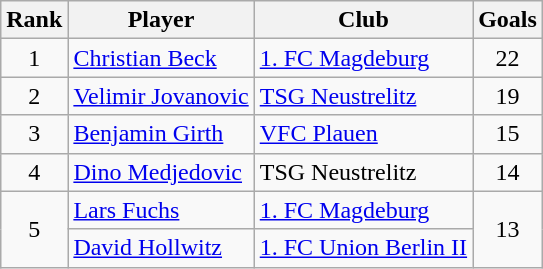<table class="wikitable" style="text-align:center">
<tr>
<th>Rank</th>
<th>Player</th>
<th>Club</th>
<th>Goals</th>
</tr>
<tr>
<td>1</td>
<td align="left"> <a href='#'>Christian Beck</a></td>
<td align="left"><a href='#'>1. FC Magdeburg</a></td>
<td>22</td>
</tr>
<tr>
<td>2</td>
<td align="left"> <a href='#'>Velimir Jovanovic</a></td>
<td align="left"><a href='#'>TSG Neustrelitz</a></td>
<td>19</td>
</tr>
<tr>
<td>3</td>
<td align="left"> <a href='#'>Benjamin Girth</a></td>
<td align="left"><a href='#'>VFC Plauen</a></td>
<td>15</td>
</tr>
<tr>
<td>4</td>
<td align="left"> <a href='#'>Dino Medjedovic</a></td>
<td align="left">TSG Neustrelitz</td>
<td>14</td>
</tr>
<tr>
<td rowspan="2">5</td>
<td align="left"> <a href='#'>Lars Fuchs</a></td>
<td align="left"><a href='#'>1. FC Magdeburg</a></td>
<td rowspan="2">13</td>
</tr>
<tr>
<td align="left"> <a href='#'>David Hollwitz</a></td>
<td align="left"><a href='#'>1. FC Union Berlin II</a></td>
</tr>
</table>
